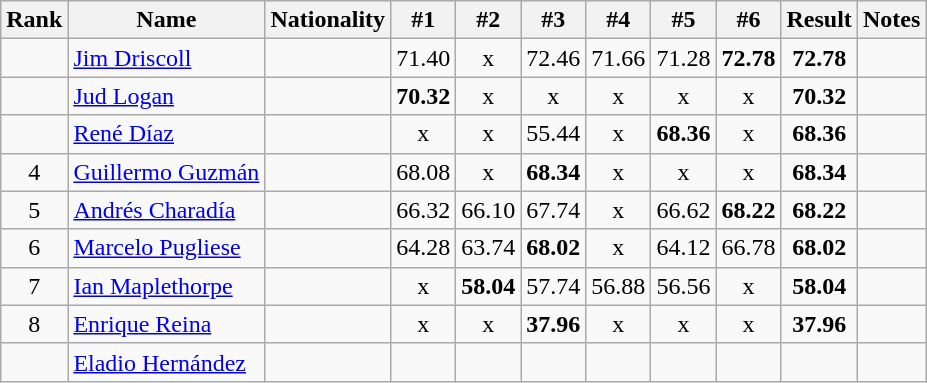<table class="wikitable sortable" style="text-align:center">
<tr>
<th>Rank</th>
<th>Name</th>
<th>Nationality</th>
<th>#1</th>
<th>#2</th>
<th>#3</th>
<th>#4</th>
<th>#5</th>
<th>#6</th>
<th>Result</th>
<th>Notes</th>
</tr>
<tr>
<td></td>
<td align=left><a href='#'>Jim Driscoll</a></td>
<td align=left></td>
<td>71.40</td>
<td>x</td>
<td>72.46</td>
<td>71.66</td>
<td>71.28</td>
<td><strong>72.78</strong></td>
<td><strong>72.78</strong></td>
<td></td>
</tr>
<tr>
<td></td>
<td align=left><a href='#'>Jud Logan</a></td>
<td align=left></td>
<td><strong>70.32</strong></td>
<td>x</td>
<td>x</td>
<td>x</td>
<td>x</td>
<td>x</td>
<td><strong>70.32</strong></td>
<td></td>
</tr>
<tr>
<td></td>
<td align=left><a href='#'>René Díaz</a></td>
<td align=left></td>
<td>x</td>
<td>x</td>
<td>55.44</td>
<td>x</td>
<td><strong>68.36</strong></td>
<td>x</td>
<td><strong>68.36</strong></td>
<td></td>
</tr>
<tr>
<td>4</td>
<td align=left><a href='#'>Guillermo Guzmán</a></td>
<td align=left></td>
<td>68.08</td>
<td>x</td>
<td><strong>68.34</strong></td>
<td>x</td>
<td>x</td>
<td>x</td>
<td><strong>68.34</strong></td>
<td></td>
</tr>
<tr>
<td>5</td>
<td align=left><a href='#'>Andrés Charadía</a></td>
<td align=left></td>
<td>66.32</td>
<td>66.10</td>
<td>67.74</td>
<td>x</td>
<td>66.62</td>
<td><strong>68.22</strong></td>
<td><strong>68.22</strong></td>
<td></td>
</tr>
<tr>
<td>6</td>
<td align=left><a href='#'>Marcelo Pugliese</a></td>
<td align=left></td>
<td>64.28</td>
<td>63.74</td>
<td><strong>68.02</strong></td>
<td>x</td>
<td>64.12</td>
<td>66.78</td>
<td><strong>68.02</strong></td>
<td></td>
</tr>
<tr>
<td>7</td>
<td align=left><a href='#'>Ian Maplethorpe</a></td>
<td align=left></td>
<td>x</td>
<td><strong>58.04</strong></td>
<td>57.74</td>
<td>56.88</td>
<td>56.56</td>
<td>x</td>
<td><strong>58.04</strong></td>
<td></td>
</tr>
<tr>
<td>8</td>
<td align=left><a href='#'>Enrique Reina</a></td>
<td align=left></td>
<td>x</td>
<td>x</td>
<td><strong>37.96</strong></td>
<td>x</td>
<td>x</td>
<td>x</td>
<td><strong>37.96</strong></td>
<td></td>
</tr>
<tr>
<td></td>
<td align=left><a href='#'>Eladio Hernández</a></td>
<td align=left></td>
<td></td>
<td></td>
<td></td>
<td></td>
<td></td>
<td></td>
<td><strong></strong></td>
<td></td>
</tr>
</table>
